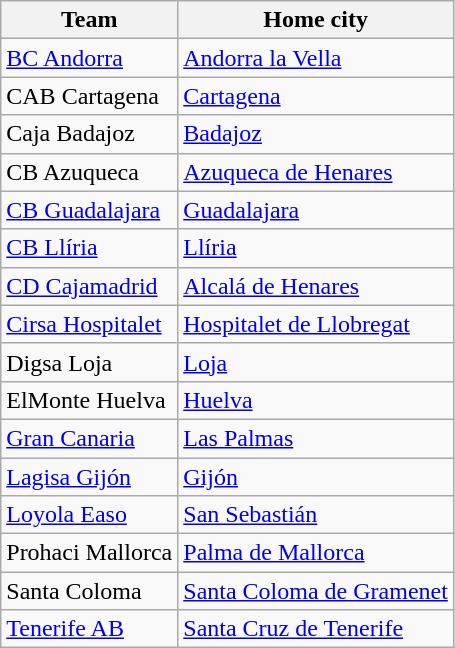<table class="wikitable sortable">
<tr>
<th>Team</th>
<th>Home city</th>
</tr>
<tr>
<td><a href='#'>BC Andorra</a></td>
<td> <a href='#'>Andorra la Vella</a></td>
</tr>
<tr>
<td>CAB Cartagena</td>
<td><a href='#'>Cartagena</a></td>
</tr>
<tr>
<td>Caja Badajoz</td>
<td><a href='#'>Badajoz</a></td>
</tr>
<tr>
<td>CB Azuqueca</td>
<td><a href='#'>Azuqueca de Henares</a></td>
</tr>
<tr>
<td><a href='#'>CB Guadalajara</a></td>
<td><a href='#'>Guadalajara</a></td>
</tr>
<tr>
<td><a href='#'>CB Llíria</a></td>
<td><a href='#'>Llíria</a></td>
</tr>
<tr>
<td><a href='#'>CD Cajamadrid</a></td>
<td><a href='#'>Alcalá de Henares</a></td>
</tr>
<tr>
<td><a href='#'>Cirsa Hospitalet</a></td>
<td><a href='#'>Hospitalet de Llobregat</a></td>
</tr>
<tr>
<td>Digsa Loja</td>
<td><a href='#'>Loja</a></td>
</tr>
<tr>
<td>ElMonte Huelva</td>
<td><a href='#'>Huelva</a></td>
</tr>
<tr>
<td><a href='#'>Gran Canaria</a></td>
<td><a href='#'>Las Palmas</a></td>
</tr>
<tr>
<td><a href='#'>Lagisa Gijón</a></td>
<td><a href='#'>Gijón</a></td>
</tr>
<tr>
<td><a href='#'>Loyola Easo</a></td>
<td><a href='#'>San Sebastián</a></td>
</tr>
<tr>
<td>Prohaci Mallorca</td>
<td><a href='#'>Palma de Mallorca</a></td>
</tr>
<tr>
<td>Santa Coloma</td>
<td><a href='#'>Santa Coloma de Gramenet</a></td>
</tr>
<tr>
<td><a href='#'>Tenerife AB</a></td>
<td><a href='#'>Santa Cruz de Tenerife</a></td>
</tr>
</table>
